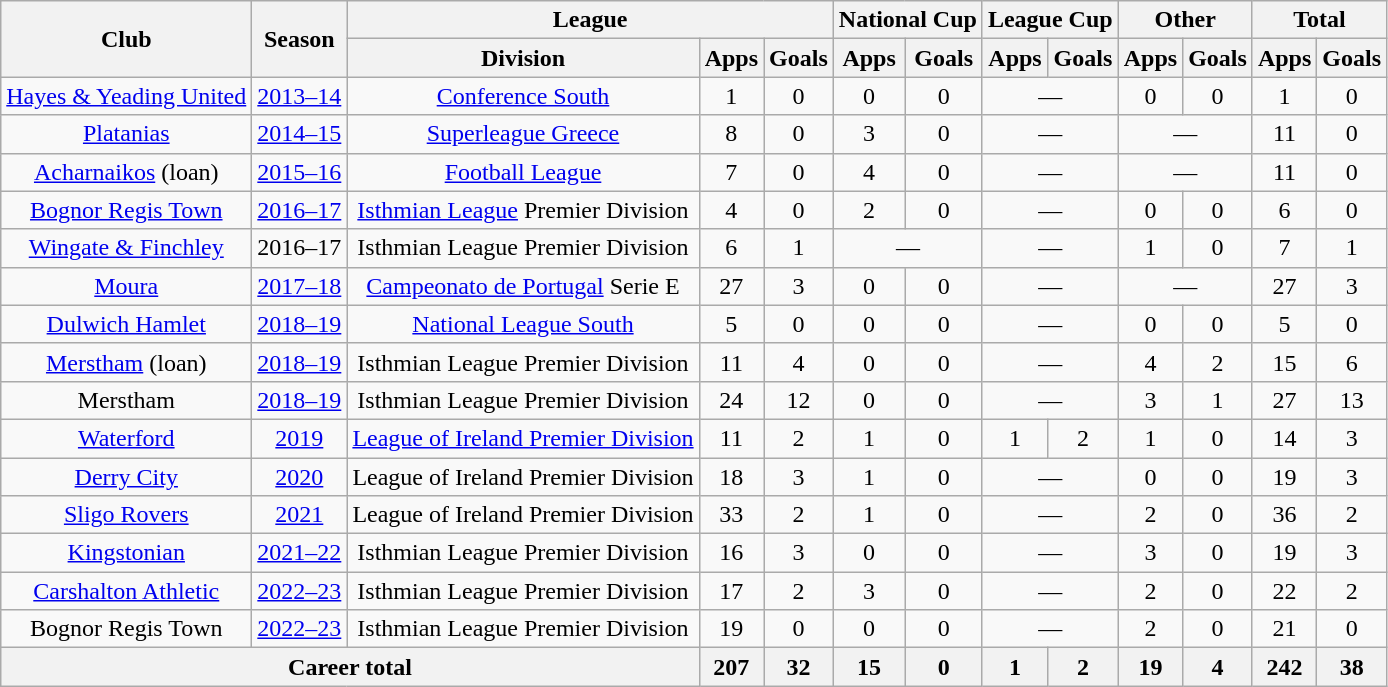<table class="wikitable" style="text-align:center;">
<tr>
<th rowspan="2">Club</th>
<th rowspan="2">Season</th>
<th colspan="3">League</th>
<th colspan="2">National Cup</th>
<th colspan="2">League Cup</th>
<th colspan="2">Other</th>
<th colspan="2">Total</th>
</tr>
<tr>
<th>Division</th>
<th>Apps</th>
<th>Goals</th>
<th>Apps</th>
<th>Goals</th>
<th>Apps</th>
<th>Goals</th>
<th>Apps</th>
<th>Goals</th>
<th>Apps</th>
<th>Goals</th>
</tr>
<tr>
<td><a href='#'>Hayes & Yeading United</a></td>
<td><a href='#'>2013–14</a></td>
<td><a href='#'>Conference South</a></td>
<td>1</td>
<td>0</td>
<td>0</td>
<td>0</td>
<td colspan="2">—</td>
<td>0</td>
<td>0</td>
<td>1</td>
<td>0</td>
</tr>
<tr>
<td><a href='#'>Platanias</a></td>
<td><a href='#'>2014–15</a></td>
<td><a href='#'>Superleague Greece</a></td>
<td>8</td>
<td>0</td>
<td>3</td>
<td>0</td>
<td colspan="2">—</td>
<td colspan="2">—</td>
<td>11</td>
<td>0</td>
</tr>
<tr>
<td><a href='#'>Acharnaikos</a> (loan)</td>
<td><a href='#'>2015–16</a></td>
<td><a href='#'>Football League</a></td>
<td>7</td>
<td>0</td>
<td>4</td>
<td>0</td>
<td colspan="2">—</td>
<td colspan="2">—</td>
<td>11</td>
<td>0</td>
</tr>
<tr>
<td><a href='#'>Bognor Regis Town</a></td>
<td><a href='#'>2016–17</a></td>
<td><a href='#'>Isthmian League</a> Premier Division</td>
<td>4</td>
<td>0</td>
<td>2</td>
<td>0</td>
<td colspan="2">—</td>
<td>0</td>
<td>0</td>
<td>6</td>
<td>0</td>
</tr>
<tr>
<td><a href='#'>Wingate & Finchley</a></td>
<td>2016–17</td>
<td>Isthmian League Premier Division</td>
<td>6</td>
<td>1</td>
<td colspan="2">—</td>
<td colspan="2">—</td>
<td>1</td>
<td>0</td>
<td>7</td>
<td>1</td>
</tr>
<tr>
<td><a href='#'>Moura</a></td>
<td><a href='#'>2017–18</a></td>
<td><a href='#'>Campeonato de Portugal</a> Serie E</td>
<td>27</td>
<td>3</td>
<td>0</td>
<td>0</td>
<td colspan="2">—</td>
<td colspan="2">—</td>
<td>27</td>
<td>3</td>
</tr>
<tr>
<td><a href='#'>Dulwich Hamlet</a></td>
<td><a href='#'>2018–19</a></td>
<td><a href='#'>National League South</a></td>
<td>5</td>
<td>0</td>
<td>0</td>
<td>0</td>
<td colspan="2">—</td>
<td>0</td>
<td>0</td>
<td>5</td>
<td>0</td>
</tr>
<tr>
<td><a href='#'>Merstham</a> (loan)</td>
<td><a href='#'>2018–19</a></td>
<td>Isthmian League Premier Division</td>
<td>11</td>
<td>4</td>
<td>0</td>
<td>0</td>
<td colspan="2">—</td>
<td>4</td>
<td>2</td>
<td>15</td>
<td>6</td>
</tr>
<tr>
<td>Merstham</td>
<td><a href='#'>2018–19</a></td>
<td>Isthmian League Premier Division</td>
<td>24</td>
<td>12</td>
<td>0</td>
<td>0</td>
<td colspan="2">—</td>
<td>3</td>
<td>1</td>
<td>27</td>
<td>13</td>
</tr>
<tr>
<td><a href='#'>Waterford</a></td>
<td><a href='#'>2019</a></td>
<td><a href='#'>League of Ireland Premier Division</a></td>
<td>11</td>
<td>2</td>
<td>1</td>
<td>0</td>
<td>1</td>
<td>2</td>
<td>1</td>
<td>0</td>
<td>14</td>
<td>3</td>
</tr>
<tr>
<td><a href='#'>Derry City</a></td>
<td><a href='#'>2020</a></td>
<td>League of Ireland Premier Division</td>
<td>18</td>
<td>3</td>
<td>1</td>
<td>0</td>
<td colspan="2">—</td>
<td>0</td>
<td>0</td>
<td>19</td>
<td>3</td>
</tr>
<tr>
<td><a href='#'>Sligo Rovers</a></td>
<td><a href='#'>2021</a></td>
<td>League of Ireland Premier Division</td>
<td>33</td>
<td>2</td>
<td>1</td>
<td>0</td>
<td colspan="2">—</td>
<td>2</td>
<td>0</td>
<td>36</td>
<td>2</td>
</tr>
<tr>
<td><a href='#'>Kingstonian</a></td>
<td><a href='#'>2021–22</a></td>
<td>Isthmian League Premier Division</td>
<td>16</td>
<td>3</td>
<td>0</td>
<td>0</td>
<td colspan="2">—</td>
<td>3</td>
<td>0</td>
<td>19</td>
<td>3</td>
</tr>
<tr>
<td><a href='#'>Carshalton Athletic</a></td>
<td><a href='#'>2022–23</a></td>
<td>Isthmian League Premier Division</td>
<td>17</td>
<td>2</td>
<td>3</td>
<td>0</td>
<td colspan="2">—</td>
<td>2</td>
<td>0</td>
<td>22</td>
<td>2</td>
</tr>
<tr>
<td>Bognor Regis Town</td>
<td><a href='#'>2022–23</a></td>
<td>Isthmian League Premier Division</td>
<td>19</td>
<td>0</td>
<td>0</td>
<td>0</td>
<td colspan="2">—</td>
<td>2</td>
<td>0</td>
<td>21</td>
<td>0</td>
</tr>
<tr>
<th colspan="3">Career total</th>
<th>207</th>
<th>32</th>
<th>15</th>
<th>0</th>
<th>1</th>
<th>2</th>
<th>19</th>
<th>4</th>
<th>242</th>
<th>38</th>
</tr>
</table>
